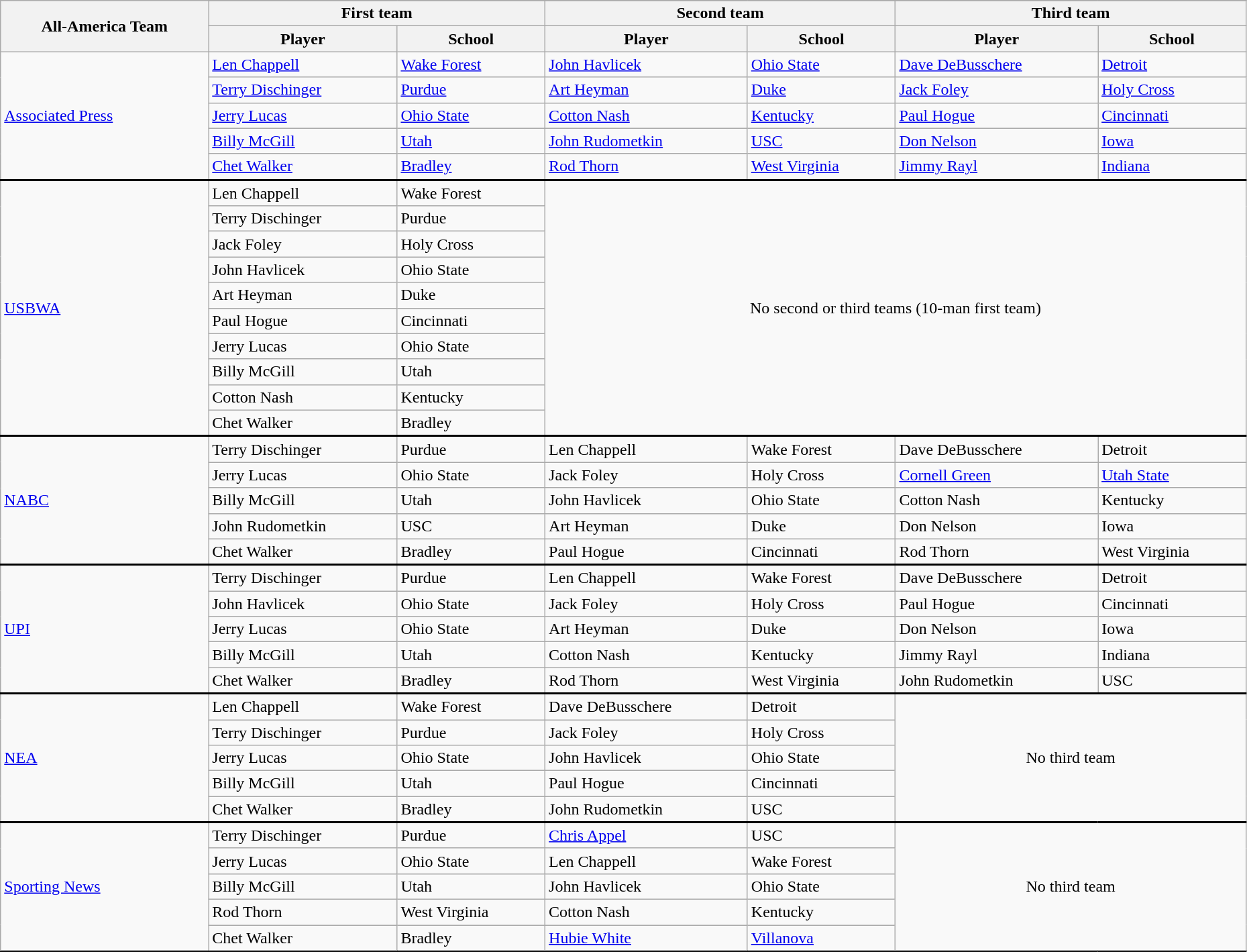<table class="wikitable" style="width:98%;">
<tr>
<th rowspan=3>All-America Team</th>
</tr>
<tr>
<th colspan=2>First team</th>
<th colspan=2>Second team</th>
<th colspan=2>Third team</th>
</tr>
<tr>
<th>Player</th>
<th>School</th>
<th>Player</th>
<th>School</th>
<th>Player</th>
<th>School</th>
</tr>
<tr>
<td rowspan=5><a href='#'>Associated Press</a></td>
<td><a href='#'>Len Chappell</a></td>
<td><a href='#'>Wake Forest</a></td>
<td><a href='#'>John Havlicek</a></td>
<td><a href='#'>Ohio State</a></td>
<td><a href='#'>Dave DeBusschere</a></td>
<td><a href='#'>Detroit</a></td>
</tr>
<tr>
<td><a href='#'>Terry Dischinger</a></td>
<td><a href='#'>Purdue</a></td>
<td><a href='#'>Art Heyman</a></td>
<td><a href='#'>Duke</a></td>
<td><a href='#'>Jack Foley</a></td>
<td><a href='#'>Holy Cross</a></td>
</tr>
<tr>
<td><a href='#'>Jerry Lucas</a></td>
<td><a href='#'>Ohio State</a></td>
<td><a href='#'>Cotton Nash</a></td>
<td><a href='#'>Kentucky</a></td>
<td><a href='#'>Paul Hogue</a></td>
<td><a href='#'>Cincinnati</a></td>
</tr>
<tr>
<td><a href='#'>Billy McGill</a></td>
<td><a href='#'>Utah</a></td>
<td><a href='#'>John Rudometkin</a></td>
<td><a href='#'>USC</a></td>
<td><a href='#'>Don Nelson</a></td>
<td><a href='#'>Iowa</a></td>
</tr>
<tr>
<td><a href='#'>Chet Walker</a></td>
<td><a href='#'>Bradley</a></td>
<td><a href='#'>Rod Thorn</a></td>
<td><a href='#'>West Virginia</a></td>
<td><a href='#'>Jimmy Rayl</a></td>
<td><a href='#'>Indiana</a></td>
</tr>
<tr style = "border-top:2px solid black;">
<td rowspan=10><a href='#'>USBWA</a></td>
<td>Len Chappell</td>
<td>Wake Forest</td>
<td rowspan=10 colspan=6 align=center>No second or third teams (10-man first team)</td>
</tr>
<tr>
<td>Terry Dischinger</td>
<td>Purdue</td>
</tr>
<tr>
<td>Jack Foley</td>
<td>Holy Cross</td>
</tr>
<tr>
<td>John Havlicek</td>
<td>Ohio State</td>
</tr>
<tr>
<td>Art Heyman</td>
<td>Duke</td>
</tr>
<tr>
<td>Paul Hogue</td>
<td>Cincinnati</td>
</tr>
<tr>
<td>Jerry Lucas</td>
<td>Ohio State</td>
</tr>
<tr>
<td>Billy McGill</td>
<td>Utah</td>
</tr>
<tr>
<td>Cotton Nash</td>
<td>Kentucky</td>
</tr>
<tr>
<td>Chet Walker</td>
<td>Bradley</td>
</tr>
<tr style = "border-top:2px solid black;">
<td rowspan=5><a href='#'>NABC</a></td>
<td>Terry Dischinger</td>
<td>Purdue</td>
<td>Len Chappell</td>
<td>Wake Forest</td>
<td>Dave DeBusschere</td>
<td>Detroit</td>
</tr>
<tr>
<td>Jerry Lucas</td>
<td>Ohio State</td>
<td>Jack Foley</td>
<td>Holy Cross</td>
<td><a href='#'>Cornell Green</a></td>
<td><a href='#'>Utah State</a></td>
</tr>
<tr>
<td>Billy McGill</td>
<td>Utah</td>
<td>John Havlicek</td>
<td>Ohio State</td>
<td>Cotton Nash</td>
<td>Kentucky</td>
</tr>
<tr>
<td>John Rudometkin</td>
<td>USC</td>
<td>Art Heyman</td>
<td>Duke</td>
<td>Don Nelson</td>
<td>Iowa</td>
</tr>
<tr>
<td>Chet Walker</td>
<td>Bradley</td>
<td>Paul Hogue</td>
<td>Cincinnati</td>
<td>Rod Thorn</td>
<td>West Virginia</td>
</tr>
<tr style = "border-top:2px solid black;">
<td rowspan=5><a href='#'>UPI</a></td>
<td>Terry Dischinger</td>
<td>Purdue</td>
<td>Len Chappell</td>
<td>Wake Forest</td>
<td>Dave DeBusschere</td>
<td>Detroit</td>
</tr>
<tr>
<td>John Havlicek</td>
<td>Ohio State</td>
<td>Jack Foley</td>
<td>Holy Cross</td>
<td>Paul Hogue</td>
<td>Cincinnati</td>
</tr>
<tr>
<td>Jerry Lucas</td>
<td>Ohio State</td>
<td>Art Heyman</td>
<td>Duke</td>
<td>Don Nelson</td>
<td>Iowa</td>
</tr>
<tr>
<td>Billy McGill</td>
<td>Utah</td>
<td>Cotton Nash</td>
<td>Kentucky</td>
<td>Jimmy Rayl</td>
<td>Indiana</td>
</tr>
<tr>
<td>Chet Walker</td>
<td>Bradley</td>
<td>Rod Thorn</td>
<td>West Virginia</td>
<td>John Rudometkin</td>
<td>USC</td>
</tr>
<tr style = "border-top:2px solid black;">
<td rowspan=5><a href='#'>NEA</a></td>
<td>Len Chappell</td>
<td>Wake Forest</td>
<td>Dave DeBusschere</td>
<td>Detroit</td>
<td rowspan=5 colspan=3 align=center>No third team</td>
</tr>
<tr>
<td>Terry Dischinger</td>
<td>Purdue</td>
<td>Jack Foley</td>
<td>Holy Cross</td>
</tr>
<tr>
<td>Jerry Lucas</td>
<td>Ohio State</td>
<td>John Havlicek</td>
<td>Ohio State</td>
</tr>
<tr>
<td>Billy McGill</td>
<td>Utah</td>
<td>Paul Hogue</td>
<td>Cincinnati</td>
</tr>
<tr>
<td>Chet Walker</td>
<td>Bradley</td>
<td>John Rudometkin</td>
<td>USC</td>
</tr>
<tr style = "border-top:2px solid black;">
<td rowspan=5><a href='#'>Sporting News</a></td>
<td>Terry Dischinger</td>
<td>Purdue</td>
<td><a href='#'>Chris Appel</a></td>
<td>USC</td>
<td rowspan=5 colspan=3 align=center>No third team</td>
</tr>
<tr>
<td>Jerry Lucas</td>
<td>Ohio State</td>
<td>Len Chappell</td>
<td>Wake Forest</td>
</tr>
<tr>
<td>Billy McGill</td>
<td>Utah</td>
<td>John Havlicek</td>
<td>Ohio State</td>
</tr>
<tr>
<td>Rod Thorn</td>
<td>West Virginia</td>
<td>Cotton Nash</td>
<td>Kentucky</td>
</tr>
<tr>
<td>Chet Walker</td>
<td>Bradley</td>
<td><a href='#'>Hubie White</a></td>
<td><a href='#'>Villanova</a></td>
</tr>
<tr style = "border-top:2px solid black;">
</tr>
</table>
